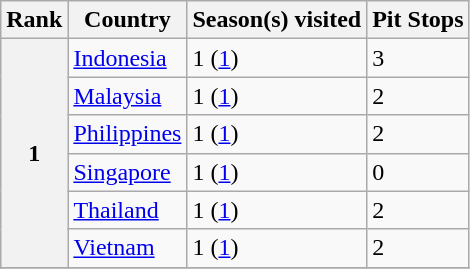<table class="wikitable">
<tr>
<th>Rank</th>
<th>Country</th>
<th>Season(s) visited</th>
<th>Pit Stops</th>
</tr>
<tr>
<th rowspan="6">1</th>
<td><a href='#'>Indonesia</a></td>
<td>1 (<a href='#'>1</a>)</td>
<td>3</td>
</tr>
<tr>
<td><a href='#'>Malaysia</a></td>
<td>1 (<a href='#'>1</a>)</td>
<td>2</td>
</tr>
<tr>
<td><a href='#'>Philippines</a></td>
<td>1 (<a href='#'>1</a>)</td>
<td>2</td>
</tr>
<tr>
<td><a href='#'>Singapore</a></td>
<td>1 (<a href='#'>1</a>)</td>
<td>0</td>
</tr>
<tr>
<td><a href='#'>Thailand</a></td>
<td>1 (<a href='#'>1</a>)</td>
<td>2</td>
</tr>
<tr>
<td><a href='#'>Vietnam</a></td>
<td>1 (<a href='#'>1</a>)</td>
<td>2</td>
</tr>
<tr>
</tr>
</table>
